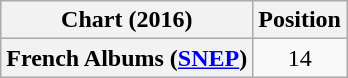<table class="wikitable sortable plainrowheaders" style="text-align:center">
<tr>
<th scope="col">Chart (2016)</th>
<th scope="col">Position</th>
</tr>
<tr>
<th scope="row">French Albums (<a href='#'>SNEP</a>)</th>
<td>14</td>
</tr>
</table>
